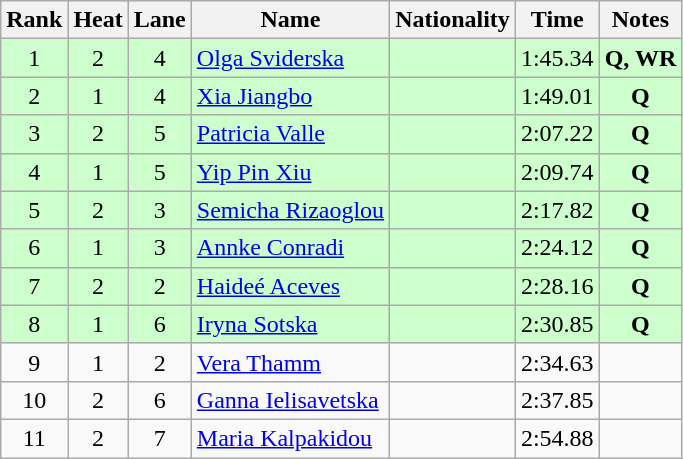<table class="wikitable sortable" style="text-align:center">
<tr>
<th>Rank</th>
<th>Heat</th>
<th>Lane</th>
<th>Name</th>
<th>Nationality</th>
<th>Time</th>
<th>Notes</th>
</tr>
<tr bgcolor=ccffcc>
<td>1</td>
<td>2</td>
<td>4</td>
<td align=left><a href='#'>Olga Sviderska</a></td>
<td align=left></td>
<td>1:45.34</td>
<td><strong>Q, WR</strong></td>
</tr>
<tr bgcolor=ccffcc>
<td>2</td>
<td>1</td>
<td>4</td>
<td align=left><a href='#'>Xia Jiangbo</a></td>
<td align=left></td>
<td>1:49.01</td>
<td><strong>Q</strong></td>
</tr>
<tr bgcolor=ccffcc>
<td>3</td>
<td>2</td>
<td>5</td>
<td align=left><a href='#'>Patricia Valle</a></td>
<td align=left></td>
<td>2:07.22</td>
<td><strong>Q</strong></td>
</tr>
<tr bgcolor=ccffcc>
<td>4</td>
<td>1</td>
<td>5</td>
<td align=left><a href='#'>Yip Pin Xiu</a></td>
<td align=left></td>
<td>2:09.74</td>
<td><strong>Q</strong></td>
</tr>
<tr bgcolor=ccffcc>
<td>5</td>
<td>2</td>
<td>3</td>
<td align=left><a href='#'>Semicha Rizaoglou</a></td>
<td align=left></td>
<td>2:17.82</td>
<td><strong>Q</strong></td>
</tr>
<tr bgcolor=ccffcc>
<td>6</td>
<td>1</td>
<td>3</td>
<td align=left><a href='#'>Annke Conradi</a></td>
<td align=left></td>
<td>2:24.12</td>
<td><strong>Q</strong></td>
</tr>
<tr bgcolor=ccffcc>
<td>7</td>
<td>2</td>
<td>2</td>
<td align=left><a href='#'>Haideé Aceves</a></td>
<td align=left></td>
<td>2:28.16</td>
<td><strong>Q</strong></td>
</tr>
<tr bgcolor=ccffcc>
<td>8</td>
<td>1</td>
<td>6</td>
<td align=left><a href='#'>Iryna Sotska</a></td>
<td align=left></td>
<td>2:30.85</td>
<td><strong>Q</strong></td>
</tr>
<tr>
<td>9</td>
<td>1</td>
<td>2</td>
<td align=left><a href='#'>Vera Thamm</a></td>
<td align=left></td>
<td>2:34.63</td>
<td></td>
</tr>
<tr>
<td>10</td>
<td>2</td>
<td>6</td>
<td align=left><a href='#'>Ganna Ielisavetska</a></td>
<td align=left></td>
<td>2:37.85</td>
<td></td>
</tr>
<tr>
<td>11</td>
<td>2</td>
<td>7</td>
<td align=left><a href='#'>Maria Kalpakidou</a></td>
<td align=left></td>
<td>2:54.88</td>
<td></td>
</tr>
</table>
